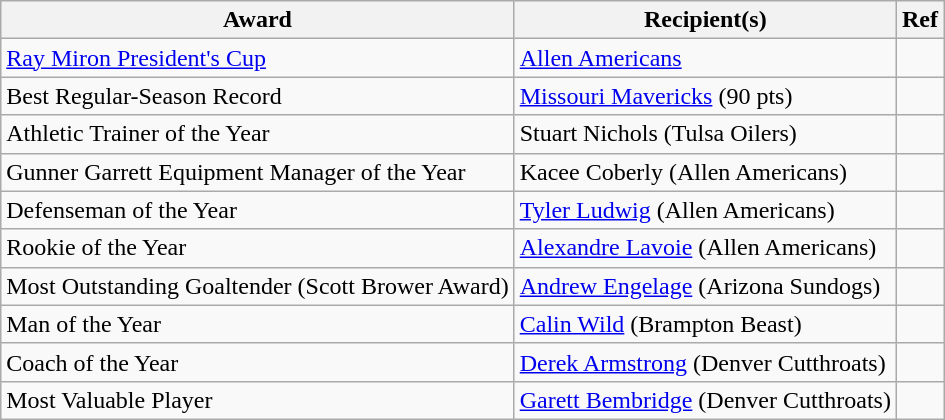<table class="wikitable">
<tr>
<th>Award</th>
<th>Recipient(s)</th>
<th>Ref</th>
</tr>
<tr>
<td><a href='#'>Ray Miron President's Cup</a></td>
<td><a href='#'>Allen Americans</a></td>
<td></td>
</tr>
<tr>
<td>Best Regular-Season Record</td>
<td><a href='#'>Missouri Mavericks</a> (90 pts)</td>
<td></td>
</tr>
<tr>
<td>Athletic Trainer of the Year</td>
<td>Stuart Nichols (Tulsa Oilers)</td>
<td></td>
</tr>
<tr>
<td>Gunner Garrett Equipment Manager of the Year</td>
<td>Kacee Coberly (Allen Americans)</td>
<td></td>
</tr>
<tr>
<td>Defenseman of the Year</td>
<td><a href='#'>Tyler Ludwig</a> (Allen Americans)</td>
<td></td>
</tr>
<tr>
<td>Rookie of the Year</td>
<td><a href='#'>Alexandre Lavoie</a> (Allen Americans)</td>
<td></td>
</tr>
<tr>
<td>Most Outstanding Goaltender (Scott Brower Award)</td>
<td><a href='#'>Andrew Engelage</a> (Arizona Sundogs)</td>
<td></td>
</tr>
<tr>
<td>Man of the Year</td>
<td><a href='#'>Calin Wild</a> (Brampton Beast)</td>
<td></td>
</tr>
<tr>
<td>Coach of the Year</td>
<td><a href='#'>Derek Armstrong</a> (Denver Cutthroats)</td>
<td></td>
</tr>
<tr>
<td>Most Valuable Player</td>
<td><a href='#'>Garett Bembridge</a> (Denver Cutthroats)</td>
<td></td>
</tr>
</table>
